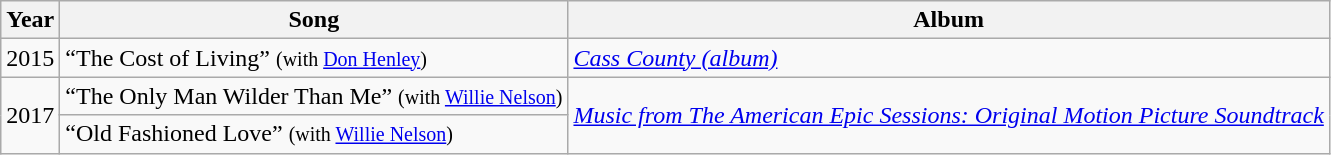<table class="wikitable">
<tr>
<th>Year</th>
<th>Song</th>
<th>Album</th>
</tr>
<tr>
<td rowspan="1">2015</td>
<td>“The Cost of Living” <small>(with <a href='#'>Don Henley</a>)</small></td>
<td rowspan="1"><em><a href='#'>Cass County (album)</a></em></td>
</tr>
<tr>
<td rowspan="2">2017</td>
<td>“The Only Man Wilder Than Me” <small>(with <a href='#'>Willie Nelson</a>)</small></td>
<td rowspan="2"><em><a href='#'>Music from The American Epic Sessions: Original Motion Picture Soundtrack</a></em></td>
</tr>
<tr>
<td>“Old Fashioned Love” <small>(with <a href='#'>Willie Nelson</a>)</small></td>
</tr>
</table>
